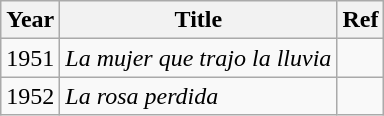<table class="wikitable">
<tr>
<th>Year</th>
<th>Title</th>
<th>Ref</th>
</tr>
<tr>
<td>1951</td>
<td><em>La mujer que trajo la lluvia</em></td>
<td></td>
</tr>
<tr>
<td>1952</td>
<td><em>La rosa perdida</em></td>
<td></td>
</tr>
</table>
